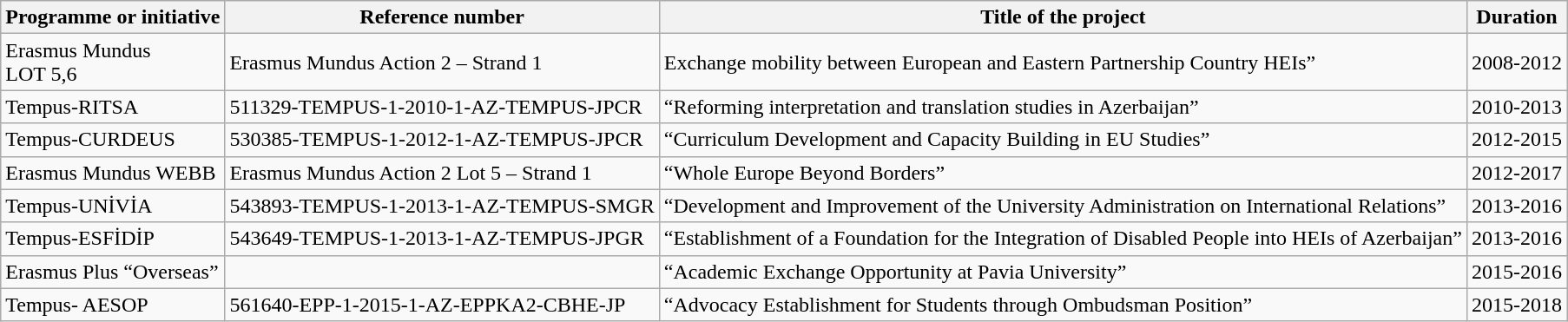<table class="wikitable">
<tr>
<th>Programme or initiative</th>
<th>Reference number</th>
<th>Title of the project</th>
<th>Duration</th>
</tr>
<tr>
<td>Erasmus Mundus<br>LOT 5,6</td>
<td>Erasmus Mundus  Action 2 – Strand 1</td>
<td>Exchange  mobility between European and Eastern Partnership Country HEIs”</td>
<td>2008-2012</td>
</tr>
<tr>
<td>Tempus-RITSA</td>
<td>511329-TEMPUS-1-2010-1-AZ-TEMPUS-JPCR</td>
<td>“Reforming  interpretation and translation studies in Azerbaijan”</td>
<td>2010-2013</td>
</tr>
<tr>
<td>Tempus-CURDEUS</td>
<td>530385-TEMPUS-1-2012-1-AZ-TEMPUS-JPCR</td>
<td>“Curriculum  Development and Capacity Building in EU Studies”</td>
<td>2012-2015</td>
</tr>
<tr>
<td>Erasmus Mundus  WEBB</td>
<td>Erasmus Mundus  Action 2 Lot 5 – Strand 1</td>
<td>“Whole Europe  Beyond Borders”</td>
<td>2012-2017</td>
</tr>
<tr>
<td>Tempus-UNİVİA</td>
<td>543893-TEMPUS-1-2013-1-AZ-TEMPUS-SMGR</td>
<td>“Development  and Improvement of the University Administration on International Relations”</td>
<td>2013-2016</td>
</tr>
<tr>
<td>Tempus-ESFİDİP</td>
<td>543649-TEMPUS-1-2013-1-AZ-TEMPUS-JPGR</td>
<td>“Establishment  of a Foundation for the Integration of Disabled People into HEIs of  Azerbaijan”</td>
<td>2013-2016</td>
</tr>
<tr>
<td>Erasmus Plus “Overseas”</td>
<td></td>
<td>“Academic  Exchange Opportunity at Pavia University”</td>
<td>2015-2016</td>
</tr>
<tr>
<td>Tempus- AESOP</td>
<td>561640-EPP-1-2015-1-AZ-EPPKA2-CBHE-JP</td>
<td>“Advocacy  Establishment for Students through Ombudsman Position”</td>
<td>2015-2018</td>
</tr>
</table>
